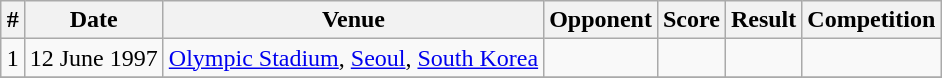<table class="wikitable" style="margin:1em auto;">
<tr>
<th>#</th>
<th>Date</th>
<th>Venue</th>
<th>Opponent</th>
<th>Score</th>
<th>Result</th>
<th>Competition</th>
</tr>
<tr>
<td>1</td>
<td>12 June 1997</td>
<td><a href='#'>Olympic Stadium</a>, <a href='#'>Seoul</a>, <a href='#'>South Korea</a></td>
<td></td>
<td></td>
<td></td>
<td></td>
</tr>
<tr>
</tr>
</table>
